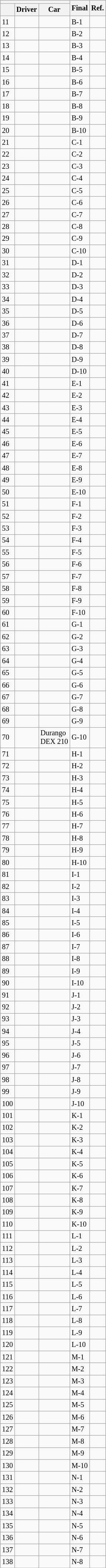<table class="wikitable" style="font-size:85%;">
<tr>
<th colspan="3"></th>
<th rowspan="2" style="text-align:center;">Final</th>
<th rowspan="2" style="text-align:center;">Ref.</th>
</tr>
<tr>
<th style="text-align:center;"></th>
<th style="text-align:center;">Driver</th>
<th style="text-align:center;">Car</th>
</tr>
<tr>
<td>11</td>
<td></td>
<td></td>
<td>B-1</td>
<td></td>
</tr>
<tr>
<td>12</td>
<td></td>
<td></td>
<td>B-2</td>
<td></td>
</tr>
<tr>
<td>13</td>
<td></td>
<td></td>
<td>B-3</td>
<td></td>
</tr>
<tr>
<td>14</td>
<td></td>
<td></td>
<td>B-4</td>
<td></td>
</tr>
<tr>
<td>15</td>
<td></td>
<td></td>
<td>B-5</td>
<td></td>
</tr>
<tr>
<td>16</td>
<td></td>
<td></td>
<td>B-6</td>
<td></td>
</tr>
<tr>
<td>17</td>
<td></td>
<td></td>
<td>B-7</td>
<td></td>
</tr>
<tr>
<td>18</td>
<td></td>
<td></td>
<td>B-8</td>
<td></td>
</tr>
<tr>
<td>19</td>
<td></td>
<td></td>
<td>B-9</td>
<td></td>
</tr>
<tr>
<td>20</td>
<td></td>
<td></td>
<td>B-10</td>
<td></td>
</tr>
<tr>
<td>21</td>
<td></td>
<td></td>
<td>C-1</td>
<td></td>
</tr>
<tr>
<td>22</td>
<td></td>
<td></td>
<td>C-2</td>
<td></td>
</tr>
<tr>
<td>23</td>
<td></td>
<td></td>
<td>C-3</td>
<td></td>
</tr>
<tr>
<td>24</td>
<td></td>
<td></td>
<td>C-4</td>
<td></td>
</tr>
<tr>
<td>25</td>
<td></td>
<td></td>
<td>C-5</td>
<td></td>
</tr>
<tr>
<td>26</td>
<td></td>
<td></td>
<td>C-6</td>
<td></td>
</tr>
<tr>
<td>27</td>
<td></td>
<td></td>
<td>C-7</td>
<td></td>
</tr>
<tr>
<td>28</td>
<td></td>
<td></td>
<td>C-8</td>
<td></td>
</tr>
<tr>
<td>29</td>
<td></td>
<td></td>
<td>C-9</td>
<td></td>
</tr>
<tr>
<td>30</td>
<td></td>
<td></td>
<td>C-10</td>
<td></td>
</tr>
<tr>
<td>31</td>
<td></td>
<td></td>
<td>D-1</td>
<td></td>
</tr>
<tr>
<td>32</td>
<td></td>
<td></td>
<td>D-2</td>
<td></td>
</tr>
<tr>
<td>33</td>
<td></td>
<td></td>
<td>D-3</td>
<td></td>
</tr>
<tr>
<td>34</td>
<td></td>
<td></td>
<td>D-4</td>
<td></td>
</tr>
<tr>
<td>35</td>
<td></td>
<td></td>
<td>D-5</td>
<td></td>
</tr>
<tr>
<td>36</td>
<td></td>
<td></td>
<td>D-6</td>
<td></td>
</tr>
<tr>
<td>37</td>
<td></td>
<td></td>
<td>D-7</td>
<td></td>
</tr>
<tr>
<td>38</td>
<td></td>
<td></td>
<td>D-8</td>
<td></td>
</tr>
<tr>
<td>39</td>
<td></td>
<td></td>
<td>D-9</td>
<td></td>
</tr>
<tr>
<td>40</td>
<td></td>
<td></td>
<td>D-10</td>
<td></td>
</tr>
<tr>
<td>41</td>
<td></td>
<td></td>
<td>E-1</td>
<td></td>
</tr>
<tr>
<td>42</td>
<td></td>
<td></td>
<td>E-2</td>
<td></td>
</tr>
<tr>
<td>43</td>
<td></td>
<td></td>
<td>E-3</td>
<td></td>
</tr>
<tr>
<td>44</td>
<td></td>
<td></td>
<td>E-4</td>
<td></td>
</tr>
<tr>
<td>45</td>
<td></td>
<td></td>
<td>E-5</td>
<td></td>
</tr>
<tr>
<td>46</td>
<td></td>
<td></td>
<td>E-6</td>
<td></td>
</tr>
<tr>
<td>47</td>
<td></td>
<td></td>
<td>E-7</td>
<td></td>
</tr>
<tr>
<td>48</td>
<td></td>
<td></td>
<td>E-8</td>
<td></td>
</tr>
<tr>
<td>49</td>
<td></td>
<td></td>
<td>E-9</td>
<td></td>
</tr>
<tr>
<td>50</td>
<td></td>
<td></td>
<td>E-10</td>
<td></td>
</tr>
<tr>
<td>51</td>
<td></td>
<td></td>
<td>F-1</td>
<td></td>
</tr>
<tr>
<td>52</td>
<td></td>
<td></td>
<td>F-2</td>
<td></td>
</tr>
<tr>
<td>53</td>
<td></td>
<td></td>
<td>F-3</td>
<td></td>
</tr>
<tr>
<td>54</td>
<td></td>
<td></td>
<td>F-4</td>
<td></td>
</tr>
<tr>
<td>55</td>
<td></td>
<td></td>
<td>F-5</td>
<td></td>
</tr>
<tr>
<td>56</td>
<td></td>
<td></td>
<td>F-6</td>
<td></td>
</tr>
<tr>
<td>57</td>
<td></td>
<td></td>
<td>F-7</td>
<td></td>
</tr>
<tr>
<td>58</td>
<td></td>
<td></td>
<td>F-8</td>
<td></td>
</tr>
<tr>
<td>59</td>
<td></td>
<td></td>
<td>F-9</td>
<td></td>
</tr>
<tr>
<td>60</td>
<td></td>
<td></td>
<td>F-10</td>
<td></td>
</tr>
<tr>
<td>61</td>
<td></td>
<td></td>
<td>G-1</td>
<td></td>
</tr>
<tr>
<td>62</td>
<td></td>
<td></td>
<td>G-2</td>
<td></td>
</tr>
<tr>
<td>63</td>
<td></td>
<td></td>
<td>G-3</td>
<td></td>
</tr>
<tr>
<td>64</td>
<td></td>
<td></td>
<td>G-4</td>
<td></td>
</tr>
<tr>
<td>65</td>
<td></td>
<td></td>
<td>G-5</td>
<td></td>
</tr>
<tr>
<td>66</td>
<td></td>
<td></td>
<td>G-6</td>
<td></td>
</tr>
<tr>
<td>67</td>
<td></td>
<td></td>
<td>G-7</td>
<td></td>
</tr>
<tr>
<td>68</td>
<td></td>
<td></td>
<td>G-8</td>
<td></td>
</tr>
<tr>
<td>69</td>
<td></td>
<td></td>
<td>G-9</td>
<td></td>
</tr>
<tr>
<td>70</td>
<td></td>
<td>Durango<br> DEX 210</td>
<td>G-10</td>
<td></td>
</tr>
<tr>
<td>71</td>
<td></td>
<td></td>
<td>H-1</td>
<td></td>
</tr>
<tr>
<td>72</td>
<td></td>
<td></td>
<td>H-2</td>
<td></td>
</tr>
<tr>
<td>73</td>
<td></td>
<td></td>
<td>H-3</td>
<td></td>
</tr>
<tr>
<td>74</td>
<td></td>
<td></td>
<td>H-4</td>
<td></td>
</tr>
<tr>
<td>75</td>
<td></td>
<td></td>
<td>H-5</td>
<td></td>
</tr>
<tr>
<td>76</td>
<td></td>
<td></td>
<td>H-6</td>
<td></td>
</tr>
<tr>
<td>77</td>
<td></td>
<td></td>
<td>H-7</td>
<td></td>
</tr>
<tr>
<td>78</td>
<td></td>
<td></td>
<td>H-8</td>
<td></td>
</tr>
<tr>
<td>79</td>
<td></td>
<td></td>
<td>H-9</td>
<td></td>
</tr>
<tr>
<td>80</td>
<td></td>
<td></td>
<td>H-10</td>
<td></td>
</tr>
<tr>
<td>81</td>
<td></td>
<td></td>
<td>I-1</td>
<td></td>
</tr>
<tr>
<td>82</td>
<td></td>
<td></td>
<td>I-2</td>
<td></td>
</tr>
<tr>
<td>83</td>
<td></td>
<td></td>
<td>I-3</td>
<td></td>
</tr>
<tr>
<td>84</td>
<td></td>
<td></td>
<td>I-4</td>
<td></td>
</tr>
<tr>
<td>85</td>
<td></td>
<td></td>
<td>I-5</td>
<td></td>
</tr>
<tr>
<td>86</td>
<td></td>
<td></td>
<td>I-6</td>
<td></td>
</tr>
<tr>
<td>87</td>
<td></td>
<td></td>
<td>I-7</td>
<td></td>
</tr>
<tr>
<td>88</td>
<td></td>
<td></td>
<td>I-8</td>
<td></td>
</tr>
<tr>
<td>89</td>
<td></td>
<td></td>
<td>I-9</td>
<td></td>
</tr>
<tr>
<td>90</td>
<td></td>
<td></td>
<td>I-10</td>
<td></td>
</tr>
<tr>
<td>91</td>
<td></td>
<td></td>
<td>J-1</td>
<td></td>
</tr>
<tr>
<td>92</td>
<td></td>
<td></td>
<td>J-2</td>
<td></td>
</tr>
<tr>
<td>93</td>
<td></td>
<td></td>
<td>J-3</td>
<td></td>
</tr>
<tr>
<td>94</td>
<td></td>
<td></td>
<td>J-4</td>
<td></td>
</tr>
<tr>
<td>95</td>
<td></td>
<td></td>
<td>J-5</td>
<td></td>
</tr>
<tr>
<td>96</td>
<td></td>
<td></td>
<td>J-6</td>
<td></td>
</tr>
<tr>
<td>97</td>
<td></td>
<td></td>
<td>J-7</td>
<td></td>
</tr>
<tr>
<td>98</td>
<td></td>
<td></td>
<td>J-8</td>
<td></td>
</tr>
<tr>
<td>99</td>
<td></td>
<td></td>
<td>J-9</td>
<td></td>
</tr>
<tr>
<td>100</td>
<td></td>
<td></td>
<td>J-10</td>
<td></td>
</tr>
<tr>
<td>101</td>
<td></td>
<td></td>
<td>K-1</td>
<td></td>
</tr>
<tr>
<td>102</td>
<td></td>
<td></td>
<td>K-2</td>
<td></td>
</tr>
<tr>
<td>103</td>
<td></td>
<td></td>
<td>K-3</td>
<td></td>
</tr>
<tr>
<td>104</td>
<td></td>
<td></td>
<td>K-4</td>
<td></td>
</tr>
<tr>
<td>105</td>
<td></td>
<td></td>
<td>K-5</td>
<td></td>
</tr>
<tr>
<td>106</td>
<td></td>
<td></td>
<td>K-6</td>
<td></td>
</tr>
<tr>
<td>107</td>
<td></td>
<td></td>
<td>K-7</td>
<td></td>
</tr>
<tr>
<td>108</td>
<td></td>
<td></td>
<td>K-8</td>
<td></td>
</tr>
<tr>
<td>109</td>
<td></td>
<td></td>
<td>K-9</td>
<td></td>
</tr>
<tr>
<td>110</td>
<td></td>
<td></td>
<td>K-10</td>
<td></td>
</tr>
<tr>
<td>111</td>
<td></td>
<td></td>
<td>L-1</td>
<td></td>
</tr>
<tr>
<td>112</td>
<td></td>
<td></td>
<td>L-2</td>
<td></td>
</tr>
<tr>
<td>113</td>
<td></td>
<td></td>
<td>L-3</td>
<td></td>
</tr>
<tr>
<td>114</td>
<td></td>
<td></td>
<td>L-4</td>
<td></td>
</tr>
<tr>
<td>115</td>
<td></td>
<td></td>
<td>L-5</td>
<td></td>
</tr>
<tr>
<td>116</td>
<td></td>
<td></td>
<td>L-6</td>
<td></td>
</tr>
<tr>
<td>117</td>
<td></td>
<td></td>
<td>L-7</td>
<td></td>
</tr>
<tr>
<td>118</td>
<td></td>
<td></td>
<td>L-8</td>
<td></td>
</tr>
<tr>
<td>119</td>
<td></td>
<td></td>
<td>L-9</td>
<td></td>
</tr>
<tr>
<td>120</td>
<td></td>
<td></td>
<td>L-10</td>
<td></td>
</tr>
<tr>
<td>121</td>
<td></td>
<td></td>
<td>M-1</td>
<td></td>
</tr>
<tr>
<td>122</td>
<td></td>
<td></td>
<td>M-2</td>
<td></td>
</tr>
<tr>
<td>123</td>
<td></td>
<td></td>
<td>M-3</td>
<td></td>
</tr>
<tr>
<td>124</td>
<td></td>
<td></td>
<td>M-4</td>
<td></td>
</tr>
<tr>
<td>125</td>
<td></td>
<td></td>
<td>M-5</td>
<td></td>
</tr>
<tr>
<td>126</td>
<td></td>
<td></td>
<td>M-6</td>
<td></td>
</tr>
<tr>
<td>127</td>
<td></td>
<td></td>
<td>M-7</td>
<td></td>
</tr>
<tr>
<td>128</td>
<td></td>
<td></td>
<td>M-8</td>
<td></td>
</tr>
<tr>
<td>129</td>
<td></td>
<td></td>
<td>M-9</td>
<td></td>
</tr>
<tr>
<td>130</td>
<td></td>
<td></td>
<td>M-10</td>
<td></td>
</tr>
<tr>
<td>131</td>
<td></td>
<td></td>
<td>N-1</td>
<td></td>
</tr>
<tr>
<td>132</td>
<td></td>
<td></td>
<td>N-2</td>
<td></td>
</tr>
<tr>
<td>133</td>
<td></td>
<td></td>
<td>N-3</td>
<td></td>
</tr>
<tr>
<td>134</td>
<td></td>
<td></td>
<td>N-4</td>
<td></td>
</tr>
<tr>
<td>135</td>
<td></td>
<td></td>
<td>N-5</td>
<td></td>
</tr>
<tr>
<td>136</td>
<td></td>
<td></td>
<td>N-6</td>
<td></td>
</tr>
<tr>
<td>137</td>
<td></td>
<td></td>
<td>N-7</td>
<td></td>
</tr>
<tr>
<td>138</td>
<td></td>
<td></td>
<td>N-8</td>
<td></td>
</tr>
<tr>
</tr>
</table>
